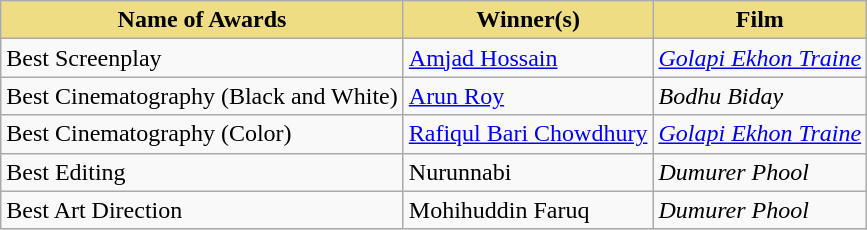<table class="wikitable">
<tr>
<th style="background:#EEDD82;">Name of Awards</th>
<th style="background:#EEDD82;">Winner(s)</th>
<th style="background:#EEDD82;">Film</th>
</tr>
<tr>
<td>Best Screenplay</td>
<td><a href='#'>Amjad Hossain</a></td>
<td><em><a href='#'>Golapi Ekhon Traine</a></em></td>
</tr>
<tr>
<td>Best Cinematography (Black and White)</td>
<td><a href='#'>Arun Roy</a></td>
<td><em>Bodhu Biday</em></td>
</tr>
<tr>
<td>Best Cinematography (Color)</td>
<td><a href='#'>Rafiqul Bari Chowdhury</a></td>
<td><em><a href='#'>Golapi Ekhon Traine</a></em></td>
</tr>
<tr>
<td>Best Editing</td>
<td>Nurunnabi</td>
<td><em>Dumurer Phool</em></td>
</tr>
<tr>
<td>Best Art Direction</td>
<td>Mohihuddin Faruq</td>
<td><em>Dumurer Phool</em></td>
</tr>
</table>
